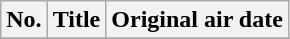<table class="wikitable plainrowheaders">
<tr>
<th>No.</th>
<th>Title</th>
<th>Original air date</th>
</tr>
<tr>
</tr>
</table>
